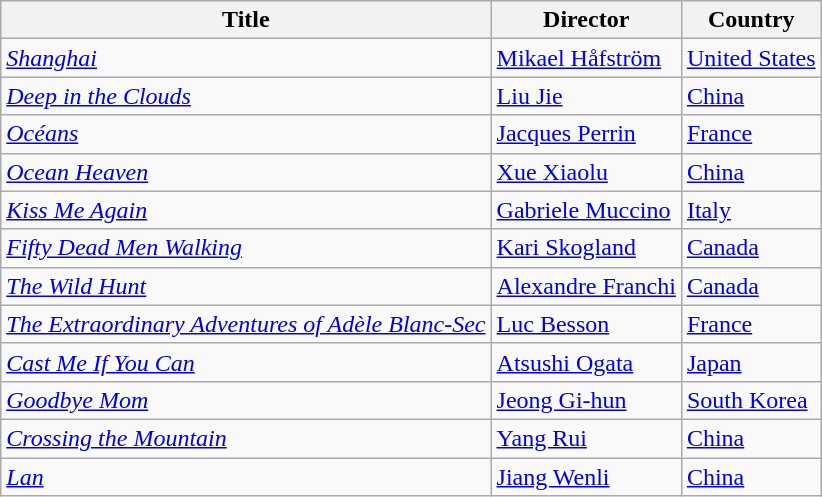<table class="wikitable">
<tr>
<th>Title</th>
<th>Director</th>
<th>Country</th>
</tr>
<tr>
<td><em><a href='#'>Shanghai</a></em></td>
<td><a href='#'>Mikael Håfström</a></td>
<td><a href='#'>United States</a></td>
</tr>
<tr>
<td><em><a href='#'>Deep in the Clouds</a></em></td>
<td><a href='#'>Liu Jie</a></td>
<td><a href='#'>China</a></td>
</tr>
<tr>
<td><em><a href='#'>Océans</a></em></td>
<td><a href='#'>Jacques Perrin</a></td>
<td><a href='#'>France</a></td>
</tr>
<tr>
<td><em><a href='#'>Ocean Heaven</a></em></td>
<td><a href='#'>Xue Xiaolu</a></td>
<td><a href='#'>China</a></td>
</tr>
<tr>
<td><em><a href='#'>Kiss Me Again</a></em></td>
<td><a href='#'>Gabriele Muccino</a></td>
<td><a href='#'>Italy</a></td>
</tr>
<tr>
<td><em><a href='#'>Fifty Dead Men Walking</a></em> </td>
<td><a href='#'>Kari Skogland</a></td>
<td><a href='#'>Canada</a></td>
</tr>
<tr>
<td><em><a href='#'>The Wild Hunt</a></em> </td>
<td><a href='#'>Alexandre Franchi</a></td>
<td><a href='#'>Canada</a></td>
</tr>
<tr>
<td><em><a href='#'>The Extraordinary Adventures of Adèle Blanc-Sec</a></em></td>
<td><a href='#'>Luc Besson</a></td>
<td><a href='#'>France</a></td>
</tr>
<tr>
<td><em><a href='#'>Cast Me If You Can</a></em></td>
<td><a href='#'>Atsushi Ogata</a></td>
<td><a href='#'>Japan</a></td>
</tr>
<tr>
<td><em><a href='#'>Goodbye Mom</a></em></td>
<td><a href='#'>Jeong Gi-hun</a></td>
<td><a href='#'>South Korea</a></td>
</tr>
<tr>
<td><em><a href='#'>Crossing the Mountain</a></em></td>
<td><a href='#'>Yang Rui</a></td>
<td><a href='#'>China</a></td>
</tr>
<tr>
<td><em><a href='#'>Lan</a></em></td>
<td><a href='#'>Jiang Wenli</a></td>
<td><a href='#'>China</a></td>
</tr>
</table>
